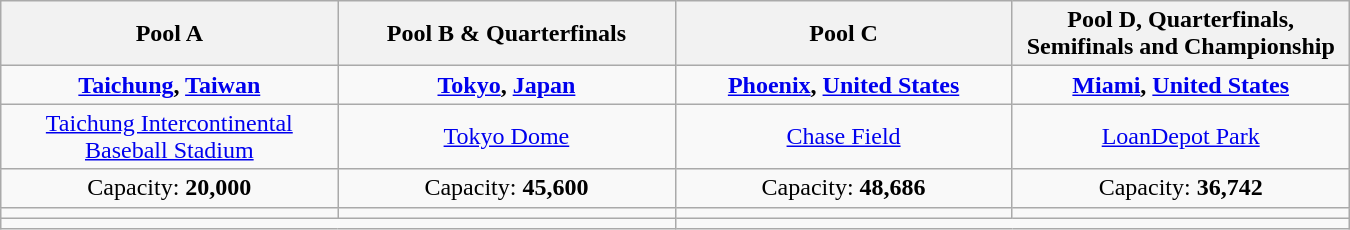<table class="wikitable" style="text-align:center" width=900>
<tr>
<th width=25%>Pool A</th>
<th width=25%>Pool B & Quarterfinals</th>
<th width=25%>Pool C</th>
<th width=25%>Pool D, Quarterfinals, Semifinals and Championship</th>
</tr>
<tr>
<td> <strong><a href='#'>Taichung</a>, <a href='#'>Taiwan</a></strong></td>
<td> <strong><a href='#'>Tokyo</a>, <a href='#'>Japan</a></strong></td>
<td> <strong><a href='#'>Phoenix</a>, <a href='#'>United States</a></strong></td>
<td> <strong><a href='#'>Miami</a>, <a href='#'>United States</a></strong></td>
</tr>
<tr>
<td><a href='#'>Taichung Intercontinental Baseball Stadium</a></td>
<td><a href='#'>Tokyo Dome</a></td>
<td><a href='#'>Chase Field</a></td>
<td><a href='#'>LoanDepot Park</a></td>
</tr>
<tr>
<td>Capacity: <strong>20,000</strong></td>
<td>Capacity: <strong>45,600</strong></td>
<td>Capacity: <strong>48,686</strong></td>
<td>Capacity: <strong>36,742</strong></td>
</tr>
<tr>
<td></td>
<td></td>
<td></td>
<td></td>
</tr>
<tr>
<td colspan="2"></td>
<td colspan="2"></td>
</tr>
</table>
